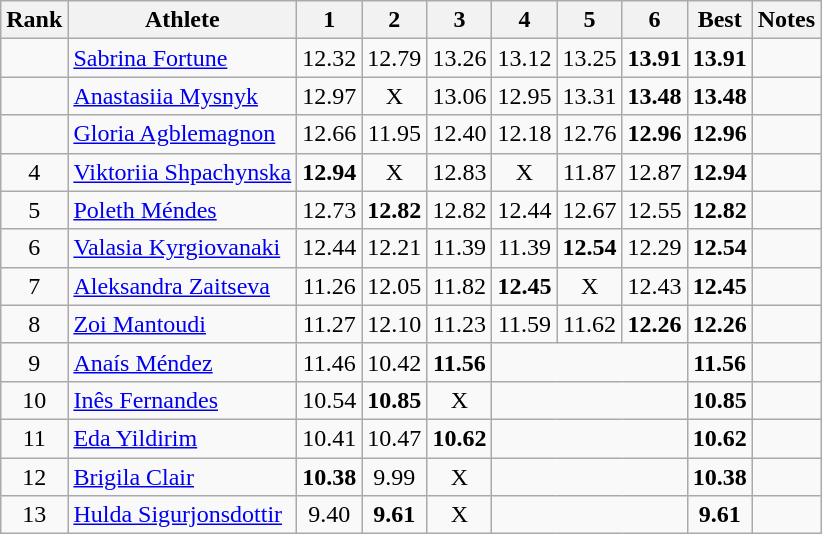<table class="wikitable sortable" style="text-align:center">
<tr>
<th>Rank</th>
<th>Athlete</th>
<th>1</th>
<th>2</th>
<th>3</th>
<th>4</th>
<th>5</th>
<th>6</th>
<th>Best</th>
<th>Notes</th>
</tr>
<tr>
<td></td>
<td style="text-align:left"><a href='#'>Sabrina Fortune</a><br></td>
<td>12.32</td>
<td>12.79</td>
<td>13.26</td>
<td>13.12</td>
<td>13.25</td>
<td><strong>13.91</strong></td>
<td><strong>13.91</strong></td>
<td></td>
</tr>
<tr>
<td></td>
<td style="text-align:left"><a href='#'>Anastasiia Mysnyk</a><br></td>
<td>12.97</td>
<td>X</td>
<td>13.06</td>
<td>12.95</td>
<td>13.31</td>
<td><strong>13.48</strong></td>
<td><strong>13.48</strong></td>
<td></td>
</tr>
<tr>
<td></td>
<td style="text-align:left"><a href='#'>Gloria Agblemagnon</a><br></td>
<td>12.66</td>
<td>11.95</td>
<td>12.40</td>
<td>12.18</td>
<td>12.76</td>
<td><strong>12.96</strong></td>
<td><strong>12.96</strong></td>
<td></td>
</tr>
<tr>
<td>4</td>
<td style="text-align:left"><a href='#'>Viktoriia Shpachynska</a><br></td>
<td><strong>12.94</strong></td>
<td>X</td>
<td>12.83</td>
<td>X</td>
<td>11.87</td>
<td>12.87</td>
<td><strong>12.94</strong></td>
<td></td>
</tr>
<tr>
<td>5</td>
<td style="text-align:left"><a href='#'>Poleth Méndes</a><br></td>
<td>12.73</td>
<td><strong>12.82</strong></td>
<td>12.82</td>
<td>12.44</td>
<td>12.67</td>
<td>12.55</td>
<td><strong>12.82</strong></td>
<td></td>
</tr>
<tr>
<td>6</td>
<td style="text-align:left"><a href='#'>Valasia Kyrgiovanaki</a><br></td>
<td>12.44</td>
<td>12.21</td>
<td>11.39</td>
<td>11.39</td>
<td><strong>12.54</strong></td>
<td>12.29</td>
<td><strong>12.54</strong></td>
<td></td>
</tr>
<tr>
<td>7</td>
<td style="text-align:left"><a href='#'>Aleksandra Zaitseva</a><br></td>
<td>11.26</td>
<td>12.05</td>
<td>11.82</td>
<td><strong>12.45</strong></td>
<td>X</td>
<td>12.43</td>
<td><strong>12.45</strong></td>
<td></td>
</tr>
<tr>
<td>8</td>
<td style="text-align:left"><a href='#'>Zoi Mantoudi</a><br></td>
<td>11.27</td>
<td>12.10</td>
<td>11.23</td>
<td>11.59</td>
<td>11.62</td>
<td><strong>12.26</strong></td>
<td><strong>12.26</strong></td>
<td></td>
</tr>
<tr>
<td>9</td>
<td style="text-align:left"><a href='#'>Anaís Méndez</a><br></td>
<td>11.46</td>
<td>10.42</td>
<td><strong>11.56</strong></td>
<td colspan=3></td>
<td><strong>11.56</strong></td>
<td></td>
</tr>
<tr>
<td>10</td>
<td style="text-align:left"><a href='#'>Inês Fernandes</a><br></td>
<td>10.54</td>
<td><strong>10.85</strong></td>
<td>X</td>
<td colspan=3></td>
<td><strong>10.85</strong></td>
<td></td>
</tr>
<tr>
<td>11</td>
<td style="text-align:left"><a href='#'>Eda Yildirim</a><br></td>
<td>10.41</td>
<td>10.47</td>
<td><strong>10.62</strong></td>
<td colspan=3></td>
<td><strong>10.62</strong></td>
<td></td>
</tr>
<tr>
<td>12</td>
<td style="text-align:left"><a href='#'>Brigila Clair</a><br></td>
<td><strong>10.38</strong></td>
<td>9.99</td>
<td>X</td>
<td colspan=3></td>
<td><strong>10.38</strong></td>
<td></td>
</tr>
<tr>
<td>13</td>
<td style="text-align:left"><a href='#'>Hulda Sigurjonsdottir</a><br></td>
<td>9.40</td>
<td><strong>9.61</strong></td>
<td>X</td>
<td colspan=3></td>
<td><strong>9.61</strong></td>
<td></td>
</tr>
</table>
